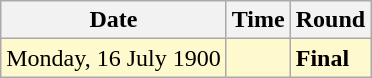<table class="wikitable">
<tr>
<th>Date</th>
<th>Time</th>
<th>Round</th>
</tr>
<tr style=background:lemonchiffon>
<td>Monday, 16 July 1900</td>
<td></td>
<td><strong>Final</strong></td>
</tr>
</table>
